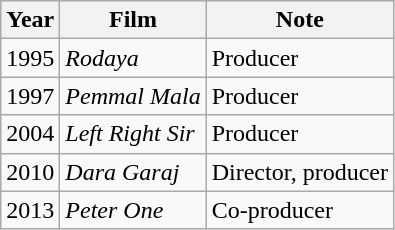<table class="wikitable">
<tr>
<th>Year</th>
<th>Film</th>
<th>Note</th>
</tr>
<tr>
<td>1995</td>
<td><em>Rodaya</em></td>
<td>Producer</td>
</tr>
<tr>
<td>1997</td>
<td><em>Pemmal Mala</em></td>
<td>Producer</td>
</tr>
<tr>
<td>2004</td>
<td><em>Left Right Sir</em></td>
<td>Producer</td>
</tr>
<tr>
<td>2010</td>
<td><em>Dara Garaj</em></td>
<td>Director, producer</td>
</tr>
<tr>
<td>2013</td>
<td><em>Peter One</em></td>
<td>Co-producer</td>
</tr>
</table>
